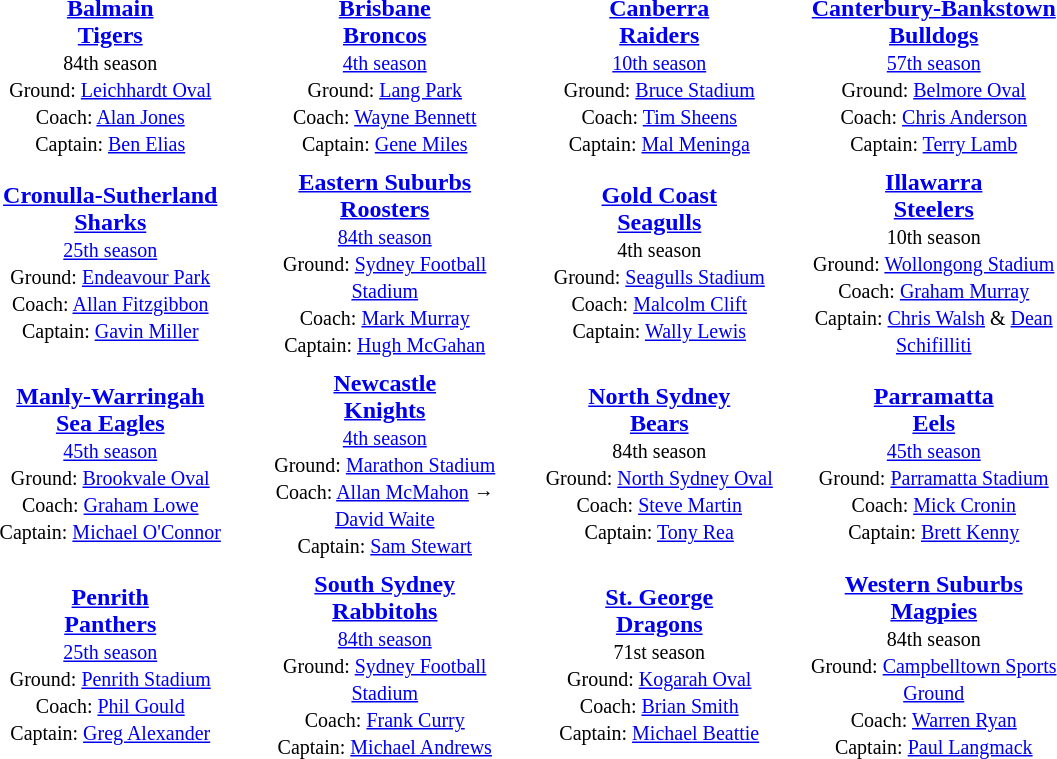<table class="toccolours" style="margin:auto; text-valign:center;" cellpadding="3" cellspacing="2">
<tr>
<th width=175></th>
<th width=175></th>
<th width=175></th>
<th width=175></th>
</tr>
<tr>
<td style="text-align:center;"><strong><a href='#'>Balmain<br>Tigers</a></strong><br><small>84th season<br>Ground: <a href='#'>Leichhardt Oval</a><br>
Coach: <a href='#'>Alan Jones</a><br>Captain: <a href='#'>Ben Elias</a></small></td>
<td style="text-align:center;"><strong><a href='#'>Brisbane<br>Broncos</a></strong><br><small><a href='#'>4th season</a><br>Ground: <a href='#'>Lang Park</a><br>
Coach: <a href='#'>Wayne Bennett</a><br>Captain: <a href='#'>Gene Miles</a></small></td>
<td style="text-align:center;"><strong><a href='#'>Canberra<br>Raiders</a></strong><br><small><a href='#'>10th season</a><br>Ground: <a href='#'>Bruce Stadium</a><br>
Coach: <a href='#'>Tim Sheens</a><br>Captain: <a href='#'>Mal Meninga</a></small></td>
<td style="text-align:center;"><strong><a href='#'>Canterbury-Bankstown<br>Bulldogs</a></strong><br><small><a href='#'>57th season</a><br>Ground: <a href='#'>Belmore Oval</a><br>
Coach: <a href='#'>Chris Anderson</a><br>Captain: <a href='#'>Terry Lamb</a></small></td>
</tr>
<tr>
<td style="text-align:center;"><strong><a href='#'>Cronulla-Sutherland<br>Sharks</a></strong><br><small><a href='#'>25th season</a><br>Ground: <a href='#'>Endeavour Park</a><br>
Coach: <a href='#'>Allan Fitzgibbon</a><br>Captain: <a href='#'>Gavin Miller</a></small></td>
<td style="text-align:center;"><strong><a href='#'>Eastern Suburbs<br>Roosters</a></strong><br><small><a href='#'>84th season</a><br>Ground: <a href='#'>Sydney Football Stadium</a><br>
Coach: <a href='#'>Mark Murray</a><br>Captain: <a href='#'>Hugh McGahan</a></small></td>
<td style="text-align:center;"><strong><a href='#'>Gold Coast<br>Seagulls</a></strong><br><small>4th season<br>Ground: <a href='#'>Seagulls Stadium</a><br>
Coach: <a href='#'>Malcolm Clift</a><br>Captain: <a href='#'>Wally Lewis</a></small></td>
<td style="text-align:center;"><strong><a href='#'>Illawarra<br>Steelers</a></strong><br><small>10th season<br>Ground: <a href='#'>Wollongong Stadium</a><br>
Coach: <a href='#'>Graham Murray</a><br>Captain: <a href='#'>Chris Walsh</a> & <a href='#'>Dean Schifilliti</a></small></td>
</tr>
<tr>
<td style="text-align:center;"><strong><a href='#'>Manly-Warringah<br>Sea Eagles</a></strong><br><small><a href='#'>45th season</a><br>Ground: <a href='#'>Brookvale Oval</a><br>
Coach: <a href='#'>Graham Lowe</a><br>Captain: <a href='#'>Michael O'Connor</a></small></td>
<td style="text-align:center;"><strong><a href='#'>Newcastle<br>Knights</a></strong><br><small><a href='#'>4th season</a><br>Ground: <a href='#'>Marathon Stadium</a><br>
Coach: <a href='#'>Allan McMahon</a> → <a href='#'>David Waite</a><br>Captain: <a href='#'>Sam Stewart</a></small></td>
<td style="text-align:center;"><strong><a href='#'>North Sydney<br>Bears</a></strong><br><small>84th season<br>Ground: <a href='#'>North Sydney Oval</a><br>
Coach: <a href='#'>Steve Martin</a><br>Captain: <a href='#'>Tony Rea</a></small></td>
<td style="text-align:center;"><strong><a href='#'>Parramatta<br>Eels</a></strong><br><small><a href='#'>45th season</a><br>Ground: <a href='#'>Parramatta Stadium</a><br>
Coach: <a href='#'>Mick Cronin</a><br>Captain: <a href='#'>Brett Kenny</a></small></td>
</tr>
<tr>
<td style="text-align:center;"><strong><a href='#'>Penrith<br>Panthers</a></strong><br><small><a href='#'>25th season</a><br>Ground: <a href='#'>Penrith Stadium</a><br>
Coach: <a href='#'>Phil Gould</a><br>Captain: <a href='#'>Greg Alexander</a></small></td>
<td style="text-align:center;"><strong><a href='#'>South Sydney<br>Rabbitohs</a></strong><br><small><a href='#'>84th season</a><br>Ground: <a href='#'>Sydney Football Stadium</a><br>
Coach: <a href='#'>Frank Curry</a><br>Captain: <a href='#'>Michael Andrews</a></small></td>
<td style="text-align:center;"><strong><a href='#'>St. George<br>Dragons</a></strong><br><small>71st season<br>Ground: <a href='#'>Kogarah Oval</a><br>
Coach: <a href='#'>Brian Smith</a><br>Captain: <a href='#'>Michael Beattie</a></small></td>
<td style="text-align:center;"><strong><a href='#'>Western Suburbs<br>Magpies</a></strong><br><small>84th season<br>Ground: <a href='#'>Campbelltown Sports Ground</a><br>
Coach: <a href='#'>Warren Ryan</a><br>Captain: <a href='#'>Paul Langmack</a></small></td>
</tr>
</table>
